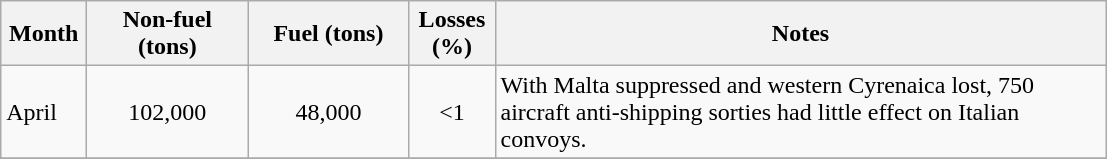<table class="wikitable sortable">
<tr>
<th scope="col" width="50px">Month</th>
<th scope="col" width="100px">Non-fuel (tons)</th>
<th scope="col" width="100px">Fuel (tons)</th>
<th scope="col" width="50px">Losses (%)</th>
<th scope="col" width="400px">Notes</th>
</tr>
<tr>
<td align="left">April</td>
<td align="center">102,000</td>
<td align="center">48,000</td>
<td align="center"><1</td>
<td align="left">With Malta suppressed and western Cyrenaica lost, 750 aircraft anti-shipping sorties had little effect on Italian convoys.</td>
</tr>
<tr>
</tr>
</table>
